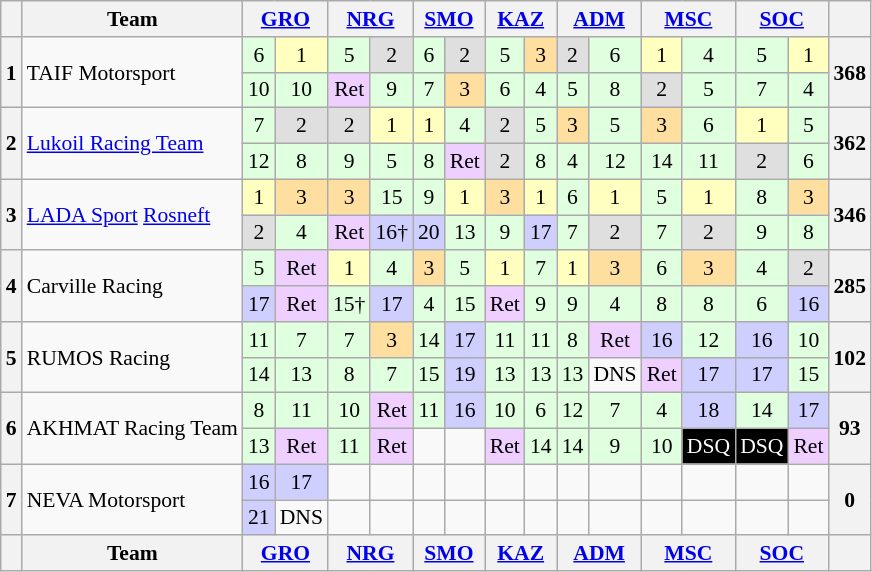<table align=left| class="wikitable" style="font-size: 90%; text-align: center">
<tr valign="top">
<th valign="middle"></th>
<th valign="middle">Team</th>
<th colspan=2><a href='#'>GRO</a></th>
<th colspan=2><a href='#'>NRG</a></th>
<th colspan=2><a href='#'>SMO</a></th>
<th colspan=2><a href='#'>KAZ</a></th>
<th colspan=2><a href='#'>ADM</a></th>
<th colspan=2><a href='#'>MSC</a></th>
<th colspan=2><a href='#'>SOC</a></th>
<th valign="middle"></th>
</tr>
<tr>
<th rowspan="2">1</th>
<td rowspan="2" align=left>TAIF Motorsport</td>
<td style="background:#dfffdf;">6</td>
<td style="background:#ffffbf;">1</td>
<td style="background:#dfffdf;">5</td>
<td style="background:#dfdfdf;">2</td>
<td style="background:#dfffdf;">6</td>
<td style="background:#dfdfdf;">2</td>
<td style="background:#dfffdf;">5</td>
<td style="background:#ffdf9f;">3</td>
<td style="background:#dfdfdf;">2</td>
<td style="background:#dfffdf;">6</td>
<td style="background:#ffffbf;">1</td>
<td style="background:#dfffdf;">4</td>
<td style="background:#dfffdf;">5</td>
<td style="background:#ffffbf;">1</td>
<th rowspan="2">368</th>
</tr>
<tr>
<td style="background:#dfffdf;">10</td>
<td style="background:#dfffdf;">10</td>
<td style="background:#efcfff;">Ret</td>
<td style="background:#dfffdf;">9</td>
<td style="background:#dfffdf;">7</td>
<td style="background:#ffdf9f;">3</td>
<td style="background:#dfffdf;">6</td>
<td style="background:#dfffdf;">4</td>
<td style="background:#dfffdf;">5</td>
<td style="background:#dfffdf;">8</td>
<td style="background:#dfdfdf;">2</td>
<td style="background:#dfffdf;">5</td>
<td style="background:#dfffdf;">7</td>
<td style="background:#dfffdf;">4</td>
</tr>
<tr>
<th rowspan="2">2</th>
<td rowspan="2" align=left><a href='#'>Lukoil Racing Team</a></td>
<td style="background:#dfffdf;">7</td>
<td style="background:#dfdfdf;">2</td>
<td style="background:#dfdfdf;">2</td>
<td style="background:#ffffbf;">1</td>
<td style="background:#ffffbf;">1</td>
<td style="background:#dfffdf;">4</td>
<td style="background:#dfdfdf;">2</td>
<td style="background:#dfffdf;">5</td>
<td style="background:#ffdf9f;">3</td>
<td style="background:#dfffdf;">5</td>
<td style="background:#ffdf9f;">3</td>
<td style="background:#dfffdf;">6</td>
<td style="background:#ffffbf;">1</td>
<td style="background:#dfffdf;">5</td>
<th rowspan="2">362</th>
</tr>
<tr>
<td style="background:#dfffdf;">12</td>
<td style="background:#dfffdf;">8</td>
<td style="background:#dfffdf;">9</td>
<td style="background:#dfffdf;">5</td>
<td style="background:#dfffdf;">8</td>
<td style="background:#efcfff;">Ret</td>
<td style="background:#dfdfdf;">2</td>
<td style="background:#dfffdf;">8</td>
<td style="background:#dfffdf;">4</td>
<td style="background:#dfffdf;">12</td>
<td style="background:#dfffdf;">14</td>
<td style="background:#dfffdf;">11</td>
<td style="background:#dfdfdf;">2</td>
<td style="background:#dfffdf;">6</td>
</tr>
<tr>
<th rowspan="2">3</th>
<td rowspan="2" align=left><a href='#'>LADA Sport</a> <a href='#'>Rosneft</a></td>
<td style="background:#ffffbf;">1</td>
<td style="background:#ffdf9f;">3</td>
<td style="background:#ffdf9f;">3</td>
<td style="background:#dfffdf;">15</td>
<td style="background:#dfffdf;">9</td>
<td style="background:#ffffbf;">1</td>
<td style="background:#ffdf9f;">3</td>
<td style="background:#ffffbf;">1</td>
<td style="background:#dfffdf;">6</td>
<td style="background:#ffffbf;">1</td>
<td style="background:#dfffdf;">5</td>
<td style="background:#ffffbf;">1</td>
<td style="background:#dfffdf;">8</td>
<td style="background:#ffdf9f;">3</td>
<th rowspan="2">346</th>
</tr>
<tr>
<td style="background:#dfdfdf;">2</td>
<td style="background:#dfffdf;">4</td>
<td style="background:#efcfff;">Ret</td>
<td style="background:#cfcfff;">16†</td>
<td style="background:#cfcfff;">20</td>
<td style="background:#dfffdf;">13</td>
<td style="background:#dfffdf;">9</td>
<td style="background:#cfcfff;">17</td>
<td style="background:#dfffdf;">7</td>
<td style="background:#dfdfdf;">2</td>
<td style="background:#dfffdf;">7</td>
<td style="background:#dfdfdf;">2</td>
<td style="background:#dfffdf;">9</td>
<td style="background:#dfffdf;">8</td>
</tr>
<tr>
<th rowspan="2">4</th>
<td rowspan="2" align=left>Carville Racing</td>
<td style="background:#dfffdf;">5</td>
<td style="background:#efcfff;">Ret</td>
<td style="background:#ffffbf;">1</td>
<td style="background:#dfffdf;">4</td>
<td style="background:#ffdf9f;">3</td>
<td style="background:#dfffdf;">5</td>
<td style="background:#ffffbf;">1</td>
<td style="background:#dfffdf;">7</td>
<td style="background:#ffffbf;">1</td>
<td style="background:#ffdf9f;">3</td>
<td style="background:#dfffdf;">6</td>
<td style="background:#ffdf9f;">3</td>
<td style="background:#dfffdf;">4</td>
<td style="background:#dfdfdf;">2</td>
<th rowspan="2">285</th>
</tr>
<tr>
<td style="background:#cfcfff;">17</td>
<td style="background:#efcfff;">Ret</td>
<td style="background:#dfffdf;">15†</td>
<td style="background:#cfcfff;">17</td>
<td style="background:#dfffdf;">4</td>
<td style="background:#dfffdf;">15</td>
<td style="background:#efcfff;">Ret</td>
<td style="background:#dfffdf;">9</td>
<td style="background:#dfffdf;">9</td>
<td style="background:#dfffdf;">4</td>
<td style="background:#dfffdf;">8</td>
<td style="background:#dfffdf;">8</td>
<td style="background:#dfffdf;">6</td>
<td style="background:#cfcfff;">16</td>
</tr>
<tr>
<th rowspan="2">5</th>
<td rowspan="2" align=left>RUMOS Racing</td>
<td style="background:#dfffdf;">11</td>
<td style="background:#dfffdf;">7</td>
<td style="background:#dfffdf;">7</td>
<td style="background:#ffdf9f;">3</td>
<td style="background:#dfffdf;">14</td>
<td style="background:#cfcfff;">17</td>
<td style="background:#dfffdf;">11</td>
<td style="background:#dfffdf;">11</td>
<td style="background:#dfffdf;">8</td>
<td style="background:#efcfff;">Ret</td>
<td style="background:#cfcfff;">16</td>
<td style="background:#dfffdf;">12</td>
<td style="background:#cfcfff;">16</td>
<td style="background:#dfffdf;">10</td>
<th rowspan="2">102</th>
</tr>
<tr>
<td style="background:#dfffdf;">14</td>
<td style="background:#dfffdf;">13</td>
<td style="background:#dfffdf;">8</td>
<td style="background:#dfffdf;">7</td>
<td style="background:#dfffdf;">15</td>
<td style="background:#cfcfff;">19</td>
<td style="background:#dfffdf;">13</td>
<td style="background:#dfffdf;">13</td>
<td style="background:#dfffdf;">13</td>
<td>DNS</td>
<td style="background:#efcfff;">Ret</td>
<td style="background:#cfcfff;">17</td>
<td style="background:#cfcfff;">17</td>
<td style="background:#dfffdf;">15</td>
</tr>
<tr>
<th rowspan="2">6</th>
<td rowspan="2" align=left>AKHMAT Racing Team</td>
<td style="background:#dfffdf;">8</td>
<td style="background:#dfffdf;">11</td>
<td style="background:#dfffdf;">10</td>
<td style="background:#efcfff;">Ret</td>
<td style="background:#dfffdf;">11</td>
<td style="background:#cfcfff;">16</td>
<td style="background:#dfffdf;">10</td>
<td style="background:#dfffdf;">6</td>
<td style="background:#dfffdf;">12</td>
<td style="background:#dfffdf;">7</td>
<td style="background:#dfffdf;">4</td>
<td style="background:#cfcfff;">18</td>
<td style="background:#dfffdf;">14</td>
<td style="background:#cfcfff;">17</td>
<th rowspan="2">93</th>
</tr>
<tr>
<td style="background:#dfffdf;">13</td>
<td style="background:#efcfff;">Ret</td>
<td style="background:#dfffdf;">11</td>
<td style="background:#efcfff;">Ret</td>
<td></td>
<td></td>
<td style="background:#efcfff;">Ret</td>
<td style="background:#dfffdf;">14</td>
<td style="background:#dfffdf;">14</td>
<td style="background:#dfffdf;">9</td>
<td style="background:#dfffdf;">10</td>
<td style="background-color:#000000;color:white">DSQ</td>
<td style="background-color:#000000;color:white">DSQ</td>
<td style="background:#efcfff;">Ret</td>
</tr>
<tr>
<th rowspan="2">7</th>
<td rowspan="2" align=left>NEVA Motorsport</td>
<td style="background:#cfcfff;">16</td>
<td style="background:#cfcfff;">17</td>
<td></td>
<td></td>
<td></td>
<td></td>
<td></td>
<td></td>
<td></td>
<td></td>
<td></td>
<td></td>
<td></td>
<td></td>
<th rowspan="2">0</th>
</tr>
<tr>
<td style="background:#cfcfff;">21</td>
<td>DNS</td>
<td></td>
<td></td>
<td></td>
<td></td>
<td></td>
<td></td>
<td></td>
<td></td>
<td></td>
<td></td>
<td></td>
<td></td>
</tr>
<tr valign="top">
<th valign="middle"></th>
<th valign="middle">Team</th>
<th colspan=2><a href='#'>GRO</a></th>
<th colspan=2><a href='#'>NRG</a></th>
<th colspan=2><a href='#'>SMO</a></th>
<th colspan=2><a href='#'>KAZ</a></th>
<th colspan=2><a href='#'>ADM</a></th>
<th colspan=2><a href='#'>MSC</a></th>
<th colspan=2><a href='#'>SOC</a></th>
<th valign="middle"></th>
</tr>
</table>
